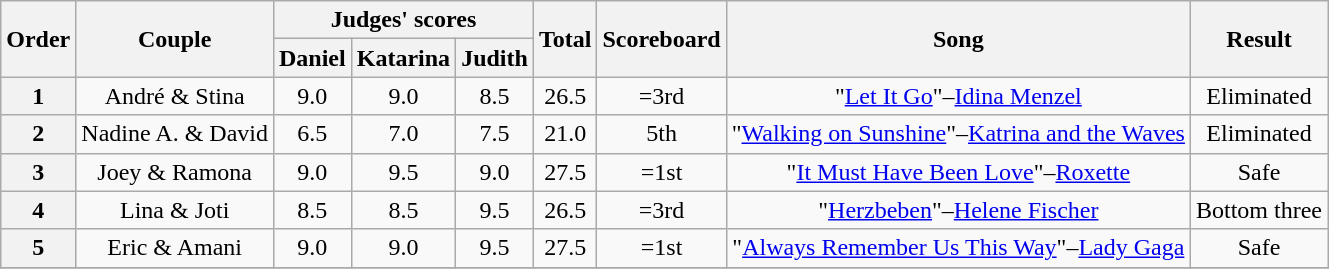<table class="wikitable plainrowheaders" style="text-align:center;">
<tr>
<th scope="col" rowspan=2>Order</th>
<th scope="col" rowspan=2>Couple</th>
<th scope="col" colspan=3>Judges' scores</th>
<th scope="col" rowspan=2>Total</th>
<th scope="col" rowspan=2>Scoreboard</th>
<th scope="col" rowspan=2>Song</th>
<th scope="col" rowspan=2>Result</th>
</tr>
<tr>
<th scope="col">Daniel</th>
<th>Katarina</th>
<th>Judith</th>
</tr>
<tr>
<th scope="col">1</th>
<td>André & Stina</td>
<td>9.0</td>
<td>9.0</td>
<td>8.5</td>
<td>26.5</td>
<td>=3rd</td>
<td>"<a href='#'>Let It Go</a>"–<a href='#'>Idina Menzel</a></td>
<td>Eliminated</td>
</tr>
<tr>
<th scope="col">2</th>
<td>Nadine A. & David</td>
<td>6.5</td>
<td>7.0</td>
<td>7.5</td>
<td>21.0</td>
<td>5th</td>
<td>"<a href='#'>Walking on Sunshine</a>"–<a href='#'>Katrina and the Waves</a></td>
<td>Eliminated</td>
</tr>
<tr>
<th scope="col">3</th>
<td>Joey & Ramona</td>
<td>9.0</td>
<td>9.5</td>
<td>9.0</td>
<td>27.5</td>
<td>=1st</td>
<td>"<a href='#'>It Must Have Been Love</a>"–<a href='#'>Roxette</a></td>
<td>Safe</td>
</tr>
<tr>
<th scope="col">4</th>
<td>Lina & Joti</td>
<td>8.5</td>
<td>8.5</td>
<td>9.5</td>
<td>26.5</td>
<td>=3rd</td>
<td>"<a href='#'>Herzbeben</a>"–<a href='#'>Helene Fischer</a></td>
<td>Bottom three</td>
</tr>
<tr>
<th scope="col">5</th>
<td>Eric & Amani</td>
<td>9.0</td>
<td>9.0</td>
<td>9.5</td>
<td>27.5</td>
<td>=1st</td>
<td>"<a href='#'>Always Remember Us This Way</a>"–<a href='#'>Lady Gaga</a></td>
<td>Safe</td>
</tr>
<tr>
</tr>
</table>
